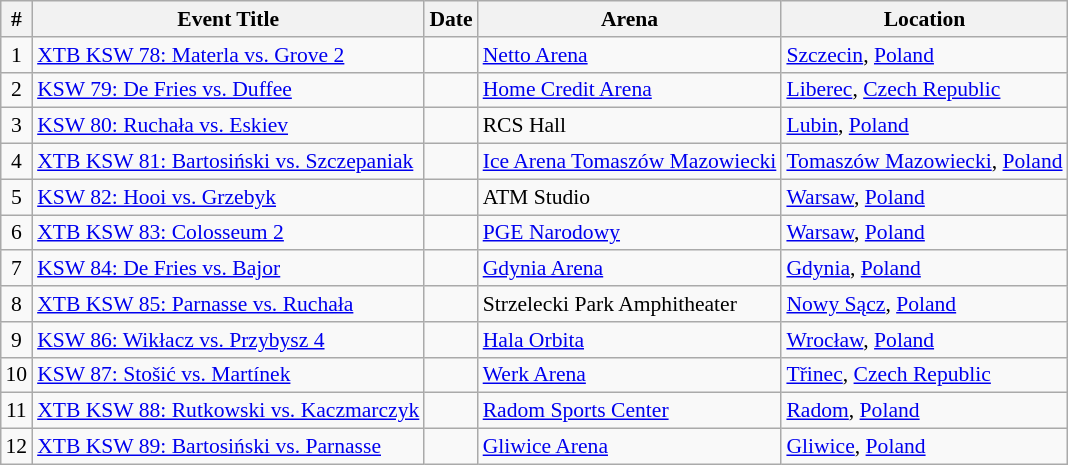<table class="sortable wikitable succession-box" style="margin:1.0em auto; font-size:90%;">
<tr>
<th scope="col">#</th>
<th scope="col">Event Title</th>
<th scope="col">Date</th>
<th scope="col">Arena</th>
<th scope="col">Location</th>
</tr>
<tr>
<td align=center>1</td>
<td><a href='#'>XTB KSW 78: Materla vs. Grove 2</a></td>
<td></td>
<td><a href='#'>Netto Arena</a></td>
<td> <a href='#'>Szczecin</a>, <a href='#'>Poland</a></td>
</tr>
<tr>
<td align=center>2</td>
<td><a href='#'>KSW 79: De Fries vs. Duffee</a></td>
<td></td>
<td><a href='#'>Home Credit Arena</a></td>
<td> <a href='#'>Liberec</a>, <a href='#'>Czech Republic</a></td>
</tr>
<tr>
<td align=center>3</td>
<td><a href='#'>KSW 80: Ruchała vs. Eskiev</a></td>
<td></td>
<td>RCS Hall</td>
<td> <a href='#'>Lubin</a>, <a href='#'>Poland</a></td>
</tr>
<tr>
<td align=center>4</td>
<td><a href='#'>XTB KSW 81: Bartosiński vs. Szczepaniak</a></td>
<td></td>
<td><a href='#'>Ice Arena Tomaszów Mazowiecki</a></td>
<td> <a href='#'>Tomaszów Mazowiecki</a>, <a href='#'>Poland</a></td>
</tr>
<tr>
<td align=center>5</td>
<td><a href='#'>KSW 82: Hooi vs. Grzebyk</a></td>
<td></td>
<td>ATM Studio</td>
<td> <a href='#'>Warsaw</a>, <a href='#'>Poland</a></td>
</tr>
<tr>
<td align=center>6</td>
<td><a href='#'>XTB KSW 83: Colosseum 2</a></td>
<td></td>
<td><a href='#'>PGE Narodowy</a></td>
<td> <a href='#'>Warsaw</a>, <a href='#'>Poland</a></td>
</tr>
<tr>
<td align=center>7</td>
<td><a href='#'>KSW 84: De Fries vs. Bajor</a></td>
<td></td>
<td><a href='#'>Gdynia Arena</a></td>
<td> <a href='#'>Gdynia</a>, <a href='#'>Poland</a></td>
</tr>
<tr>
<td align=center>8</td>
<td><a href='#'>XTB KSW 85: Parnasse vs. Ruchała</a></td>
<td></td>
<td>Strzelecki Park Amphitheater</td>
<td> <a href='#'>Nowy Sącz</a>, <a href='#'>Poland</a></td>
</tr>
<tr>
<td align=center>9</td>
<td><a href='#'>KSW 86: Wikłacz vs. Przybysz 4</a></td>
<td></td>
<td><a href='#'>Hala Orbita</a></td>
<td> <a href='#'>Wrocław</a>, <a href='#'>Poland</a></td>
</tr>
<tr>
<td align=center>10</td>
<td><a href='#'>KSW 87: Stošić vs. Martínek</a></td>
<td></td>
<td><a href='#'>Werk Arena</a></td>
<td> <a href='#'>Třinec</a>, <a href='#'>Czech Republic</a></td>
</tr>
<tr>
<td align=center>11</td>
<td><a href='#'>XTB KSW 88: Rutkowski vs. Kaczmarczyk</a></td>
<td></td>
<td><a href='#'>Radom Sports Center</a></td>
<td> <a href='#'>Radom</a>, <a href='#'>Poland</a></td>
</tr>
<tr>
<td align=center>12</td>
<td><a href='#'>XTB KSW 89: Bartosiński vs. Parnasse</a></td>
<td></td>
<td><a href='#'>Gliwice Arena</a></td>
<td> <a href='#'>Gliwice</a>, <a href='#'>Poland</a></td>
</tr>
</table>
